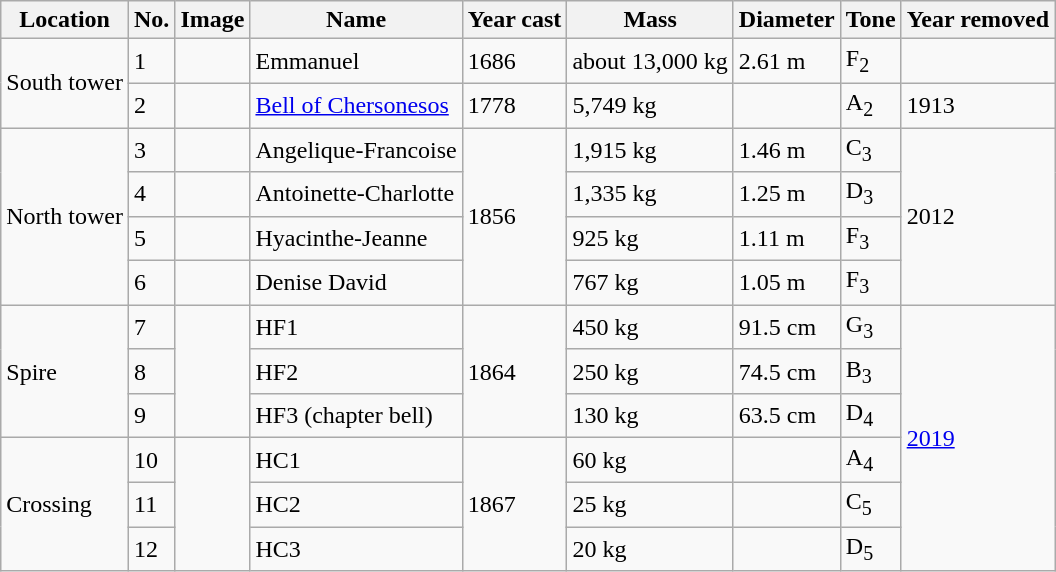<table class="wikitable">
<tr>
<th>Location</th>
<th>No.</th>
<th>Image</th>
<th>Name</th>
<th>Year cast</th>
<th>Mass</th>
<th>Diameter</th>
<th>Tone</th>
<th>Year removed</th>
</tr>
<tr>
<td rowspan="2">South tower</td>
<td>1</td>
<td></td>
<td>Emmanuel</td>
<td>1686</td>
<td>about 13,000 kg</td>
<td>2.61 m</td>
<td>F<sub>2</sub></td>
<td></td>
</tr>
<tr>
<td>2</td>
<td></td>
<td><a href='#'>Bell of Chersonesos</a></td>
<td>1778</td>
<td>5,749 kg </td>
<td></td>
<td>A<sub>2</sub></td>
<td>1913</td>
</tr>
<tr>
<td rowspan="4">North tower</td>
<td>3</td>
<td></td>
<td>Angelique-Francoise</td>
<td rowspan="4">1856</td>
<td>1,915 kg</td>
<td>1.46 m</td>
<td>C<sub>3</sub></td>
<td rowspan="4">2012</td>
</tr>
<tr>
<td>4</td>
<td></td>
<td>Antoinette-Charlotte</td>
<td>1,335 kg</td>
<td>1.25 m</td>
<td>D<sub>3</sub></td>
</tr>
<tr>
<td>5</td>
<td></td>
<td>Hyacinthe-Jeanne</td>
<td>925 kg</td>
<td>1.11 m</td>
<td>F<sub>3</sub></td>
</tr>
<tr>
<td>6</td>
<td></td>
<td>Denise David</td>
<td>767 kg</td>
<td>1.05 m</td>
<td>F<sub>3</sub></td>
</tr>
<tr>
<td rowspan="3">Spire</td>
<td>7</td>
<td rowspan="3"></td>
<td>HF1</td>
<td rowspan="3">1864</td>
<td>450 kg</td>
<td>91.5 cm</td>
<td>G<sub>3</sub></td>
<td rowspan="6"><a href='#'>2019</a></td>
</tr>
<tr>
<td>8</td>
<td>HF2</td>
<td>250 kg</td>
<td>74.5 cm</td>
<td>B<sub>3</sub></td>
</tr>
<tr>
<td>9</td>
<td>HF3 (chapter bell)</td>
<td>130 kg</td>
<td>63.5 cm</td>
<td>D<sub>4</sub></td>
</tr>
<tr>
<td rowspan="3">Crossing</td>
<td>10</td>
<td rowspan="3"></td>
<td>HC1</td>
<td rowspan="3">1867</td>
<td>60 kg</td>
<td></td>
<td>A<sub>4</sub></td>
</tr>
<tr>
<td>11</td>
<td>HC2</td>
<td>25 kg</td>
<td></td>
<td>C<sub>5</sub></td>
</tr>
<tr>
<td>12</td>
<td>HC3</td>
<td>20 kg</td>
<td></td>
<td>D<sub>5</sub></td>
</tr>
</table>
